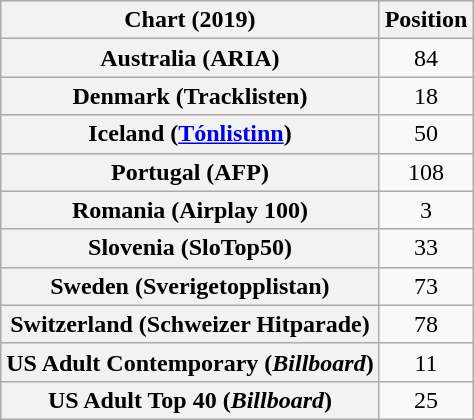<table class="wikitable sortable plainrowheaders" style="text-align:center">
<tr>
<th scope="col">Chart (2019)</th>
<th scope="col">Position</th>
</tr>
<tr>
<th scope="row">Australia (ARIA)</th>
<td>84</td>
</tr>
<tr>
<th scope="row">Denmark (Tracklisten)</th>
<td>18</td>
</tr>
<tr>
<th scope="row">Iceland (<a href='#'>Tónlistinn</a>)</th>
<td>50</td>
</tr>
<tr>
<th scope="row">Portugal (AFP)</th>
<td>108</td>
</tr>
<tr>
<th scope="row">Romania (Airplay 100)</th>
<td>3</td>
</tr>
<tr>
<th scope="row">Slovenia (SloTop50)</th>
<td>33</td>
</tr>
<tr>
<th scope="row">Sweden (Sverigetopplistan)</th>
<td>73</td>
</tr>
<tr>
<th scope="row">Switzerland (Schweizer Hitparade)</th>
<td>78</td>
</tr>
<tr>
<th scope="row">US Adult Contemporary (<em>Billboard</em>)</th>
<td>11</td>
</tr>
<tr>
<th scope="row">US Adult Top 40 (<em>Billboard</em>)</th>
<td>25</td>
</tr>
</table>
